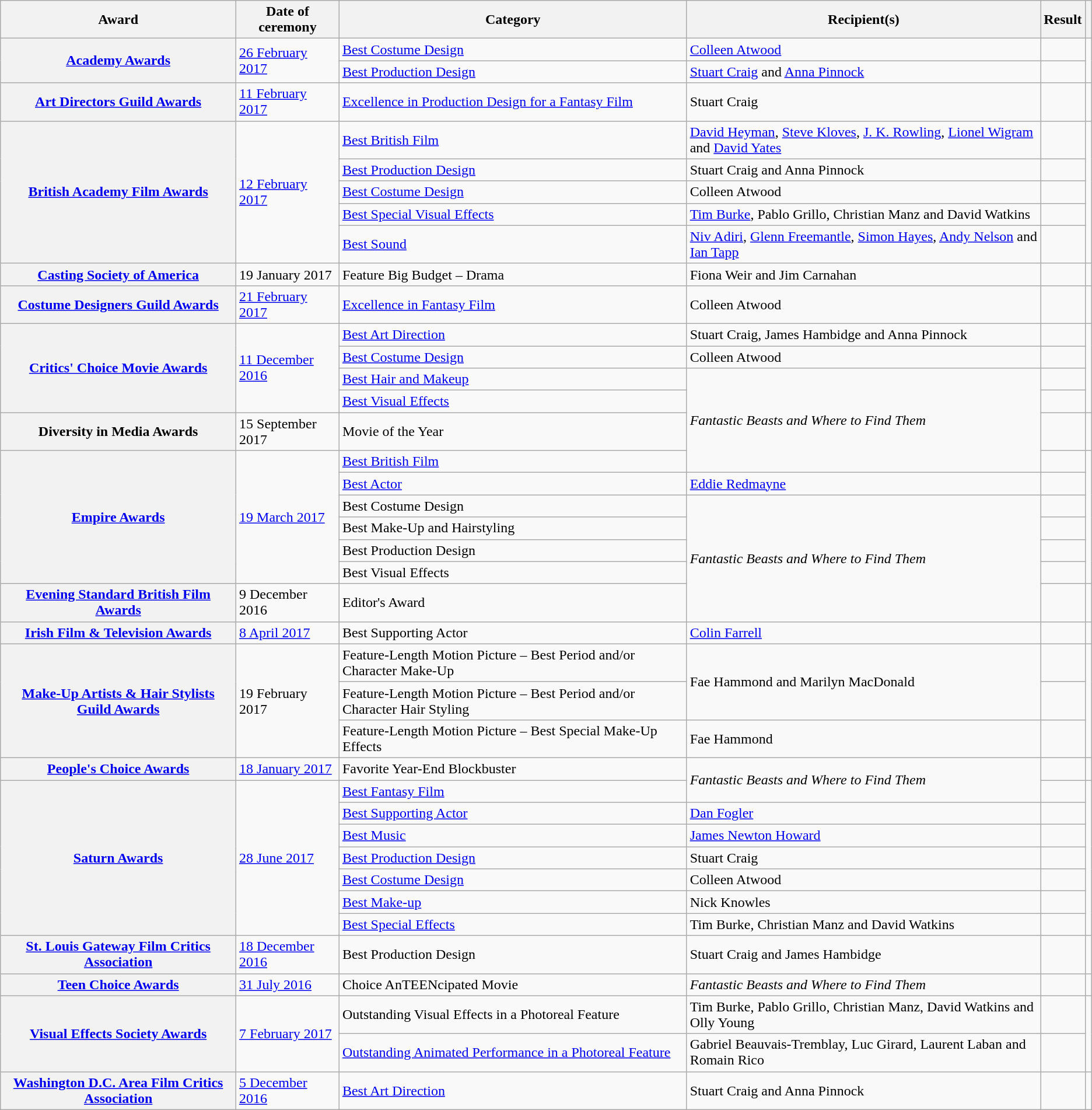<table class="wikitable plainrowheaders sortable">
<tr>
<th scope="col">Award</th>
<th scope="col">Date of ceremony</th>
<th scope="col">Category</th>
<th scope="col">Recipient(s)</th>
<th scope="col">Result</th>
<th scope="col" class="unsortable"></th>
</tr>
<tr>
<th scope="row" rowspan="2"><a href='#'>Academy Awards</a></th>
<td rowspan="2"><a href='#'>26 February 2017</a></td>
<td><a href='#'>Best Costume Design</a></td>
<td><a href='#'>Colleen Atwood</a></td>
<td></td>
<td rowspan="2" style="text-align:center;"></td>
</tr>
<tr>
<td><a href='#'>Best Production Design</a></td>
<td><a href='#'>Stuart Craig</a> and <a href='#'>Anna Pinnock</a></td>
<td></td>
</tr>
<tr>
<th scope="row"><a href='#'>Art Directors Guild Awards</a></th>
<td><a href='#'>11 February 2017</a></td>
<td><a href='#'>Excellence in Production Design for a Fantasy Film</a></td>
<td>Stuart Craig</td>
<td></td>
<td style="text-align:center;"></td>
</tr>
<tr>
<th scope="row" rowspan="5"><a href='#'>British Academy Film Awards</a></th>
<td rowspan="5"><a href='#'>12 February 2017</a></td>
<td><a href='#'>Best British Film</a></td>
<td><a href='#'>David Heyman</a>, <a href='#'>Steve Kloves</a>, <a href='#'>J. K. Rowling</a>, <a href='#'>Lionel Wigram</a> and <a href='#'>David Yates</a></td>
<td></td>
<td rowspan="5" style="text-align:center;"></td>
</tr>
<tr>
<td><a href='#'>Best Production Design</a></td>
<td>Stuart Craig and Anna Pinnock</td>
<td></td>
</tr>
<tr>
<td><a href='#'>Best Costume Design</a></td>
<td>Colleen Atwood</td>
<td></td>
</tr>
<tr>
<td><a href='#'>Best Special Visual Effects</a></td>
<td><a href='#'>Tim Burke</a>, Pablo Grillo, Christian Manz and David Watkins</td>
<td></td>
</tr>
<tr>
<td><a href='#'>Best Sound</a></td>
<td><a href='#'>Niv Adiri</a>, <a href='#'>Glenn Freemantle</a>, <a href='#'>Simon Hayes</a>, <a href='#'>Andy Nelson</a> and <a href='#'>Ian Tapp</a></td>
<td></td>
</tr>
<tr>
<th scope="row"><a href='#'>Casting Society of America</a></th>
<td>19 January 2017</td>
<td>Feature Big Budget – Drama</td>
<td>Fiona Weir and Jim Carnahan</td>
<td></td>
<td style="text-align:center;"></td>
</tr>
<tr>
<th scope="row"><a href='#'>Costume Designers Guild Awards</a></th>
<td><a href='#'>21 February 2017</a></td>
<td><a href='#'>Excellence in Fantasy Film</a></td>
<td>Colleen Atwood</td>
<td></td>
<td style="text-align:center;"></td>
</tr>
<tr>
<th scope="row" rowspan="4"><a href='#'>Critics' Choice Movie Awards</a></th>
<td rowspan="4"><a href='#'>11 December 2016</a></td>
<td><a href='#'>Best Art Direction</a></td>
<td>Stuart Craig, James Hambidge and Anna Pinnock</td>
<td></td>
<td rowspan="4" style="text-align:center;"></td>
</tr>
<tr>
<td><a href='#'>Best Costume Design</a></td>
<td>Colleen Atwood</td>
<td></td>
</tr>
<tr>
<td><a href='#'>Best Hair and Makeup</a></td>
<td rowspan="4"><em>Fantastic Beasts and Where to Find Them</em></td>
<td></td>
</tr>
<tr>
<td><a href='#'>Best Visual Effects</a></td>
<td></td>
</tr>
<tr>
<th scope="row">Diversity in Media Awards</th>
<td>15 September 2017</td>
<td>Movie of the Year</td>
<td></td>
<td style="text-align:center;"></td>
</tr>
<tr>
<th scope="row" rowspan="6"><a href='#'>Empire Awards</a></th>
<td rowspan="6"><a href='#'>19 March 2017</a></td>
<td><a href='#'>Best British Film</a></td>
<td></td>
<td rowspan="6" style="text-align:center;"></td>
</tr>
<tr>
<td><a href='#'>Best Actor</a></td>
<td><a href='#'>Eddie Redmayne</a></td>
<td></td>
</tr>
<tr>
<td>Best Costume Design</td>
<td rowspan="5"><em>Fantastic Beasts and Where to Find Them</em></td>
<td></td>
</tr>
<tr>
<td>Best Make-Up and Hairstyling</td>
<td></td>
</tr>
<tr>
<td>Best Production Design</td>
<td></td>
</tr>
<tr>
<td>Best Visual Effects</td>
<td></td>
</tr>
<tr>
<th scope="row"><a href='#'>Evening Standard British Film Awards</a></th>
<td>9 December 2016</td>
<td>Editor's Award</td>
<td></td>
<td style="text-align:center;"></td>
</tr>
<tr>
<th scope="row"><a href='#'>Irish Film & Television Awards</a></th>
<td><a href='#'>8 April 2017</a></td>
<td>Best Supporting Actor</td>
<td><a href='#'>Colin Farrell</a></td>
<td></td>
<td style="text-align:center;"></td>
</tr>
<tr>
<th scope="row" rowspan="3"><a href='#'>Make-Up Artists & Hair Stylists Guild Awards</a></th>
<td rowspan="3">19 February 2017</td>
<td>Feature-Length Motion Picture – Best Period and/or Character Make-Up</td>
<td rowspan="2">Fae Hammond and Marilyn MacDonald</td>
<td></td>
<td rowspan="3" style="text-align:center;"></td>
</tr>
<tr>
<td>Feature-Length Motion Picture – Best Period and/or Character Hair Styling</td>
<td></td>
</tr>
<tr>
<td>Feature-Length Motion Picture – Best Special Make-Up Effects</td>
<td>Fae Hammond</td>
<td></td>
</tr>
<tr>
<th scope="row"><a href='#'>People's Choice Awards</a></th>
<td><a href='#'>18 January 2017</a></td>
<td>Favorite Year-End Blockbuster</td>
<td rowspan="2"><em>Fantastic Beasts and Where to Find Them</em></td>
<td></td>
<td style="text-align:center;"></td>
</tr>
<tr>
<th scope="row" rowspan="7"><a href='#'>Saturn Awards</a></th>
<td rowspan="7"><a href='#'>28 June 2017</a></td>
<td><a href='#'>Best Fantasy Film</a></td>
<td></td>
<td rowspan="7" style="text-align:center;"></td>
</tr>
<tr>
<td><a href='#'>Best Supporting Actor</a></td>
<td><a href='#'>Dan Fogler</a></td>
<td></td>
</tr>
<tr>
<td><a href='#'>Best Music</a></td>
<td><a href='#'>James Newton Howard</a></td>
<td></td>
</tr>
<tr>
<td><a href='#'>Best Production Design</a></td>
<td>Stuart Craig</td>
<td></td>
</tr>
<tr>
<td><a href='#'>Best Costume Design</a></td>
<td>Colleen Atwood</td>
<td></td>
</tr>
<tr>
<td><a href='#'>Best Make-up</a></td>
<td>Nick Knowles</td>
<td></td>
</tr>
<tr>
<td><a href='#'>Best Special Effects</a></td>
<td>Tim Burke, Christian Manz and David Watkins</td>
<td></td>
</tr>
<tr>
<th scope="row"><a href='#'>St. Louis Gateway Film Critics Association</a></th>
<td><a href='#'>18 December 2016</a></td>
<td>Best Production Design</td>
<td>Stuart Craig and James Hambidge</td>
<td></td>
<td style="text-align:center;"></td>
</tr>
<tr>
<th scope="row"><a href='#'>Teen Choice Awards</a></th>
<td><a href='#'>31 July 2016</a></td>
<td>Choice AnTEENcipated Movie</td>
<td><em>Fantastic Beasts and Where to Find Them</em></td>
<td></td>
<td style="text-align:center;"></td>
</tr>
<tr>
<th scope="row" rowspan="2"><a href='#'>Visual Effects Society Awards</a></th>
<td rowspan="2"><a href='#'>7 February 2017</a></td>
<td>Outstanding Visual Effects in a Photoreal Feature</td>
<td>Tim Burke, Pablo Grillo, Christian Manz, David Watkins and Olly Young</td>
<td></td>
<td rowspan="2" style="text-align:center;"></td>
</tr>
<tr>
<td><a href='#'>Outstanding Animated Performance in a Photoreal Feature</a></td>
<td>Gabriel Beauvais-Tremblay, Luc Girard, Laurent Laban and Romain Rico</td>
<td></td>
</tr>
<tr>
<th scope="row"><a href='#'>Washington D.C. Area Film Critics Association</a></th>
<td><a href='#'>5 December 2016</a></td>
<td><a href='#'>Best Art Direction</a></td>
<td>Stuart Craig and Anna Pinnock</td>
<td></td>
<td style="text-align:center;"></td>
</tr>
</table>
